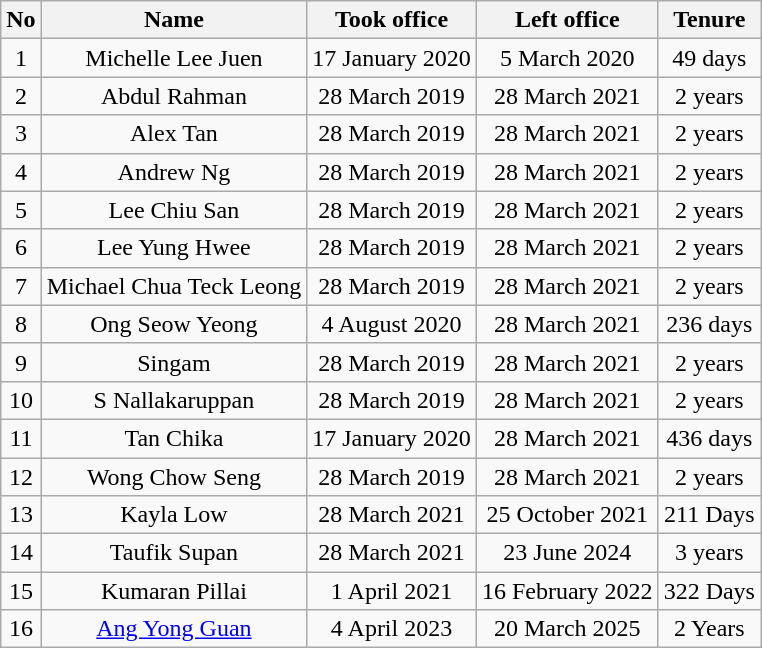<table class="wikitable" style="text-align:center;">
<tr>
<th>No</th>
<th>Name</th>
<th>Took office</th>
<th>Left office</th>
<th>Tenure</th>
</tr>
<tr>
<td>1</td>
<td>Michelle Lee Juen</td>
<td>17 January 2020</td>
<td>5 March 2020</td>
<td>49 days</td>
</tr>
<tr>
<td>2</td>
<td>Abdul Rahman</td>
<td>28 March 2019</td>
<td>28 March 2021</td>
<td>2 years</td>
</tr>
<tr>
<td>3</td>
<td>Alex Tan</td>
<td>28 March 2019</td>
<td>28 March 2021</td>
<td>2 years</td>
</tr>
<tr>
<td>4</td>
<td>Andrew Ng</td>
<td>28 March 2019</td>
<td>28 March 2021</td>
<td>2 years</td>
</tr>
<tr>
<td>5</td>
<td>Lee Chiu San</td>
<td>28 March 2019</td>
<td>28 March 2021</td>
<td>2 years</td>
</tr>
<tr>
<td>6</td>
<td>Lee Yung Hwee</td>
<td>28 March 2019</td>
<td>28 March 2021</td>
<td>2 years</td>
</tr>
<tr>
<td>7</td>
<td>Michael Chua Teck Leong</td>
<td>28 March 2019</td>
<td>28 March 2021</td>
<td>2 years</td>
</tr>
<tr>
<td>8</td>
<td>Ong Seow Yeong</td>
<td>4 August 2020</td>
<td>28 March 2021</td>
<td>236 days</td>
</tr>
<tr>
<td>9</td>
<td>Singam</td>
<td>28 March 2019</td>
<td>28 March 2021</td>
<td>2 years</td>
</tr>
<tr>
<td>10</td>
<td>S Nallakaruppan</td>
<td>28 March 2019</td>
<td>28 March 2021</td>
<td>2 years</td>
</tr>
<tr>
<td>11</td>
<td>Tan Chika</td>
<td>17 January 2020</td>
<td>28 March 2021</td>
<td>436 days</td>
</tr>
<tr>
<td>12</td>
<td>Wong Chow Seng</td>
<td>28 March 2019</td>
<td>28 March 2021</td>
<td>2 years</td>
</tr>
<tr>
<td>13</td>
<td>Kayla Low</td>
<td>28 March 2021</td>
<td>25 October 2021</td>
<td>211 Days</td>
</tr>
<tr>
<td>14</td>
<td>Taufik Supan</td>
<td>28 March 2021</td>
<td>23 June 2024</td>
<td>3 years</td>
</tr>
<tr>
<td>15</td>
<td>Kumaran Pillai</td>
<td>1 April 2021</td>
<td>16 February 2022</td>
<td>322 Days</td>
</tr>
<tr>
<td>16</td>
<td><a href='#'>Ang Yong Guan</a></td>
<td>4 April 2023</td>
<td>20 March 2025</td>
<td>2 Years</td>
</tr>
</table>
